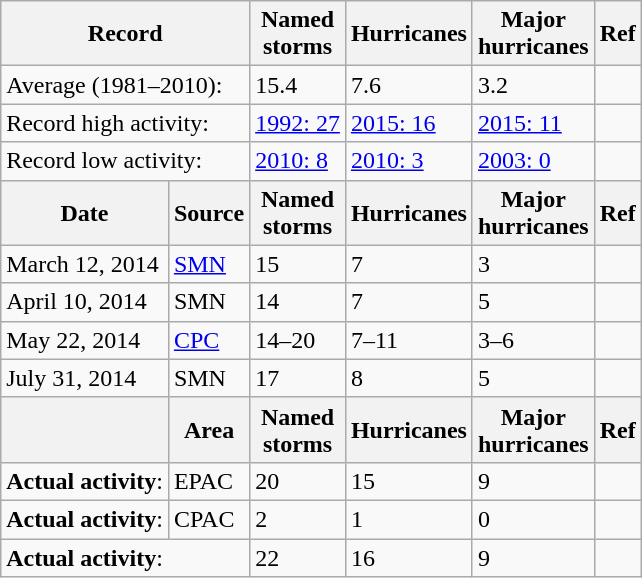<table class="wikitable" style="float:right">
<tr>
<th colspan=2>Record</th>
<th>Named<br>storms</th>
<th>Hurricanes</th>
<th>Major<br>hurricanes</th>
<th>Ref</th>
</tr>
<tr>
<td colspan=2>Average (1981–2010):</td>
<td>15.4</td>
<td>7.6</td>
<td>3.2</td>
<td></td>
</tr>
<tr>
<td colspan=2>Record high activity:</td>
<td><a href='#'>1992: 27</a></td>
<td><a href='#'>2015: 16</a></td>
<td><a href='#'>2015: 11</a></td>
<td></td>
</tr>
<tr>
<td colspan=2>Record low activity:</td>
<td><a href='#'>2010: 8</a></td>
<td><a href='#'>2010: 3</a></td>
<td><a href='#'>2003: 0</a></td>
<td></td>
</tr>
<tr>
<th>Date</th>
<th>Source</th>
<th>Named<br>storms</th>
<th>Hurricanes</th>
<th>Major<br>hurricanes</th>
<th>Ref</th>
</tr>
<tr>
<td>March 12, 2014</td>
<td><a href='#'>SMN</a></td>
<td>15</td>
<td>7</td>
<td>3</td>
<td></td>
</tr>
<tr>
<td>April 10, 2014</td>
<td>SMN</td>
<td>14</td>
<td>7</td>
<td>5</td>
<td></td>
</tr>
<tr>
<td>May 22, 2014</td>
<td><a href='#'>CPC</a></td>
<td>14–20</td>
<td>7–11</td>
<td>3–6</td>
<td></td>
</tr>
<tr>
<td>July 31, 2014</td>
<td>SMN</td>
<td>17</td>
<td>8</td>
<td>5</td>
<td></td>
</tr>
<tr>
<th></th>
<th>Area</th>
<th>Named<br>storms</th>
<th>Hurricanes</th>
<th>Major<br>hurricanes</th>
<th>Ref</th>
</tr>
<tr>
<td><strong>Actual activity</strong>:</td>
<td>EPAC</td>
<td>20</td>
<td>15</td>
<td>9</td>
<td></td>
</tr>
<tr>
<td><strong>Actual activity</strong>:</td>
<td>CPAC</td>
<td>2</td>
<td>1</td>
<td>0</td>
<td></td>
</tr>
<tr>
<td colspan="2"><strong>Actual activity</strong>:</td>
<td>22</td>
<td>16</td>
<td>9</td>
<td></td>
</tr>
</table>
